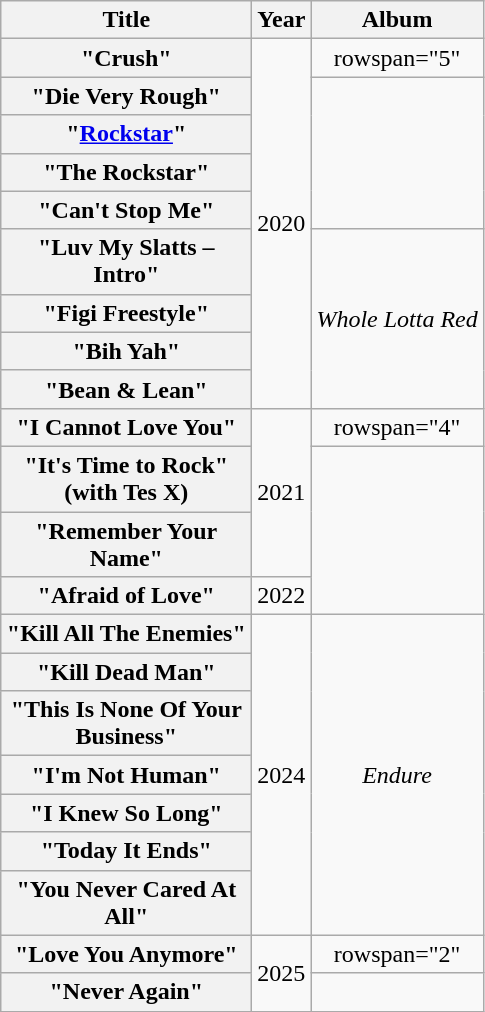<table class="wikitable plainrowheaders" style="text-align:center;">
<tr>
<th scope="col" style="width:10em;">Title</th>
<th scope="col">Year</th>
<th scope="col">Album</th>
</tr>
<tr>
<th scope="row">"Crush"</th>
<td rowspan="9">2020</td>
<td>rowspan="5"</td>
</tr>
<tr>
<th scope="row">"Die Very Rough"</th>
</tr>
<tr>
<th scope="row">"<a href='#'>Rockstar</a>"</th>
</tr>
<tr>
<th scope="row">"The Rockstar"</th>
</tr>
<tr>
<th scope="row">"Can't Stop Me"</th>
</tr>
<tr>
<th scope="row">"Luv My Slatts – Intro"</th>
<td rowspan="4"><em>Whole Lotta Red</em></td>
</tr>
<tr>
<th scope="row">"Figi Freestyle"</th>
</tr>
<tr>
<th scope="row">"Bih Yah"</th>
</tr>
<tr>
<th scope="row">"Bean & Lean"</th>
</tr>
<tr>
<th scope="row">"I Cannot Love You"</th>
<td rowspan="3">2021</td>
<td>rowspan="4" </td>
</tr>
<tr>
<th scope="row">"It's Time to Rock"<br><span>(with Tes X)</span></th>
</tr>
<tr>
<th scope="row">"Remember Your Name"</th>
</tr>
<tr>
<th scope="row">"Afraid of Love"</th>
<td>2022</td>
</tr>
<tr>
<th scope="row">"Kill All The Enemies"</th>
<td rowspan="7">2024</td>
<td rowspan="7"><em>Endure</em></td>
</tr>
<tr>
<th scope="row">"Kill Dead Man"</th>
</tr>
<tr>
<th scope="row">"This Is None Of Your Business"</th>
</tr>
<tr>
<th scope="row">"I'm Not Human"</th>
</tr>
<tr>
<th scope="row">"I Knew So Long"</th>
</tr>
<tr>
<th scope="row">"Today It Ends"</th>
</tr>
<tr>
<th scope="row">"You Never Cared At All"</th>
</tr>
<tr>
<th scope="row">"Love You Anymore"</th>
<td rowspan="2">2025</td>
<td>rowspan="2" </td>
</tr>
<tr>
<th scope="row">"Never Again"</th>
</tr>
<tr>
</tr>
</table>
